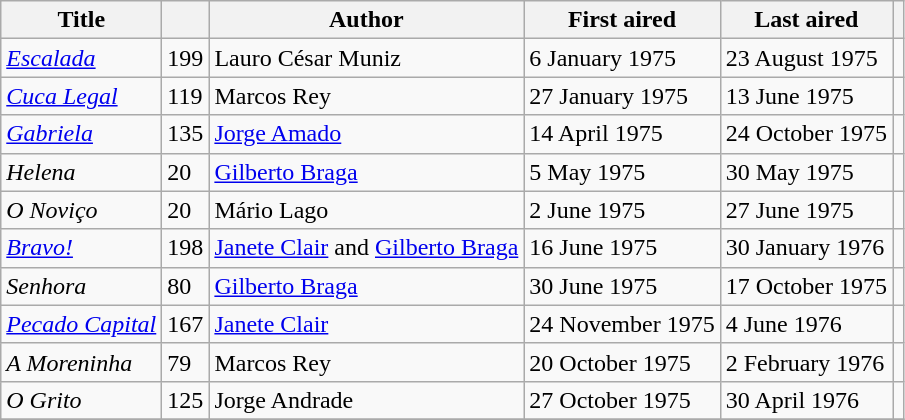<table class="wikitable sortable">
<tr>
<th>Title</th>
<th></th>
<th>Author</th>
<th>First aired</th>
<th>Last aired</th>
<th></th>
</tr>
<tr>
<td><em><a href='#'>Escalada</a></em></td>
<td>199</td>
<td>Lauro César Muniz</td>
<td>6 January 1975</td>
<td>23 August 1975</td>
<td></td>
</tr>
<tr>
<td><em><a href='#'>Cuca Legal</a></em></td>
<td>119</td>
<td>Marcos Rey</td>
<td>27 January 1975</td>
<td>13 June 1975</td>
<td></td>
</tr>
<tr>
<td><em><a href='#'>Gabriela</a></em></td>
<td>135</td>
<td><a href='#'>Jorge Amado</a></td>
<td>14 April 1975</td>
<td>24 October 1975</td>
<td></td>
</tr>
<tr>
<td><em>Helena</em></td>
<td>20</td>
<td><a href='#'>Gilberto Braga</a></td>
<td>5 May 1975</td>
<td>30 May 1975</td>
<td></td>
</tr>
<tr>
<td><em>O Noviço</em></td>
<td>20</td>
<td>Mário Lago</td>
<td>2 June 1975</td>
<td>27 June 1975</td>
<td></td>
</tr>
<tr>
<td><em><a href='#'>Bravo!</a></em></td>
<td>198</td>
<td><a href='#'>Janete Clair</a> and <a href='#'>Gilberto Braga</a></td>
<td>16 June 1975</td>
<td>30 January 1976</td>
<td></td>
</tr>
<tr>
<td><em>Senhora</em></td>
<td>80</td>
<td><a href='#'>Gilberto Braga</a></td>
<td>30 June 1975</td>
<td>17 October 1975</td>
<td></td>
</tr>
<tr>
<td><em><a href='#'>Pecado Capital</a></em></td>
<td>167</td>
<td><a href='#'>Janete Clair</a></td>
<td>24 November 1975</td>
<td>4 June 1976</td>
<td></td>
</tr>
<tr>
<td><em>A Moreninha</em></td>
<td>79</td>
<td>Marcos Rey</td>
<td>20 October 1975</td>
<td>2 February 1976</td>
<td></td>
</tr>
<tr>
<td><em>O Grito</em></td>
<td>125</td>
<td>Jorge Andrade</td>
<td>27 October 1975</td>
<td>30 April 1976</td>
<td></td>
</tr>
<tr>
</tr>
</table>
